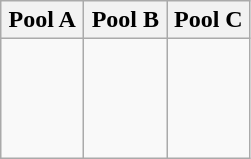<table class="wikitable">
<tr>
<th width=32%>Pool A</th>
<th width=32%>Pool B</th>
<th width=32%>Pool C</th>
</tr>
<tr>
<td><br><br>
<br>
<br>
</td>
<td><br><br>
<br>
<br>
</td>
<td><br><br>
<br>
<br>
</td>
</tr>
</table>
